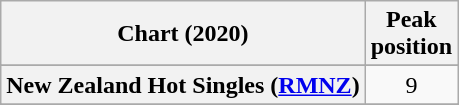<table class="wikitable sortable plainrowheaders" style="text-align:center">
<tr>
<th scope="col">Chart (2020)</th>
<th scope="col">Peak<br>position</th>
</tr>
<tr>
</tr>
<tr>
<th scope="row">New Zealand Hot Singles (<a href='#'>RMNZ</a>)</th>
<td>9</td>
</tr>
<tr>
</tr>
<tr>
</tr>
<tr>
</tr>
<tr>
</tr>
</table>
